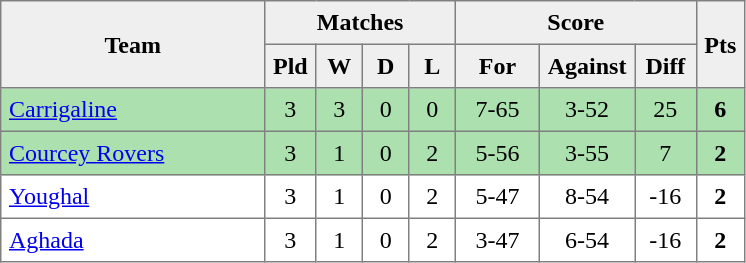<table style=border-collapse:collapse border=1 cellspacing=0 cellpadding=5>
<tr align=center bgcolor=#efefef>
<th rowspan=2 width=165>Team</th>
<th colspan=4>Matches</th>
<th colspan=3>Score</th>
<th rowspan=2width=20>Pts</th>
</tr>
<tr align=center bgcolor=#efefef>
<th width=20>Pld</th>
<th width=20>W</th>
<th width=20>D</th>
<th width=20>L</th>
<th width=45>For</th>
<th width=45>Against</th>
<th width=30>Diff</th>
</tr>
<tr align=center  style="background:#ACE1AF;">
<td style="text-align:left;"><a href='#'>Carrigaline</a></td>
<td>3</td>
<td>3</td>
<td>0</td>
<td>0</td>
<td>7-65</td>
<td>3-52</td>
<td>25</td>
<td><strong>6</strong></td>
</tr>
<tr align=center style="background:#ACE1AF;">
<td style="text-align:left;"><a href='#'>Courcey Rovers</a></td>
<td>3</td>
<td>1</td>
<td>0</td>
<td>2</td>
<td>5-56</td>
<td>3-55</td>
<td>7</td>
<td><strong>2</strong></td>
</tr>
<tr align=center>
<td style="text-align:left;"><a href='#'>Youghal</a></td>
<td>3</td>
<td>1</td>
<td>0</td>
<td>2</td>
<td>5-47</td>
<td>8-54</td>
<td>-16</td>
<td><strong>2</strong></td>
</tr>
<tr align=center>
<td style="text-align:left;"><a href='#'>Aghada</a></td>
<td>3</td>
<td>1</td>
<td>0</td>
<td>2</td>
<td>3-47</td>
<td>6-54</td>
<td>-16</td>
<td><strong>2</strong></td>
</tr>
</table>
